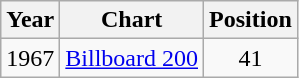<table class="wikitable">
<tr>
<th>Year</th>
<th>Chart</th>
<th>Position</th>
</tr>
<tr>
<td>1967</td>
<td><a href='#'>Billboard 200</a></td>
<td align="center">41</td>
</tr>
</table>
